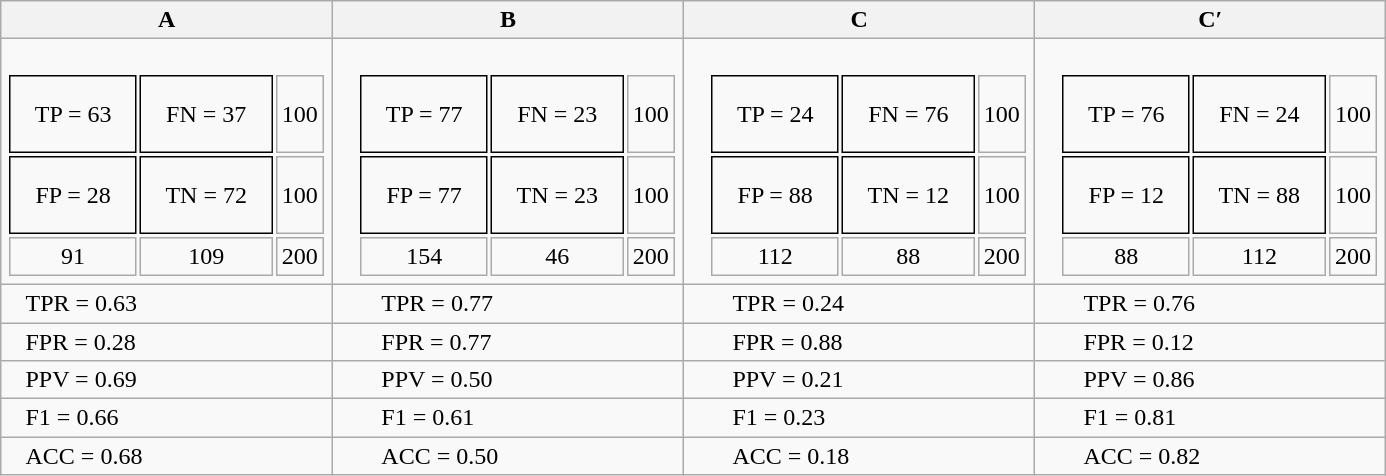<table class="wikitable">
<tr>
<th>A</th>
<th>B</th>
<th>C</th>
<th>C′</th>
</tr>
<tr>
<td><br><table style="text-align:center;">
<tr>
<td style=" border:thin solid; padding:1em;">TP = 63</td>
<td style=" border:thin solid; padding:1em;">FN = 37</td>
<td>100</td>
</tr>
<tr>
<td style=" border:thin solid; padding:1em;">FP = 28</td>
<td style=" border:thin solid; padding:1em;">TN = 72</td>
<td>100</td>
</tr>
<tr>
<td>91</td>
<td>109</td>
<td>200</td>
</tr>
</table>
</td>
<td style="padding-left:1em;"><br><table style="text-align:center;">
<tr>
<td style=" border:thin solid; padding:1em;">TP = 77</td>
<td style=" border:thin solid; padding:1em;">FN = 23</td>
<td>100</td>
</tr>
<tr>
<td style=" border:thin solid; padding:1em;">FP = 77</td>
<td style=" border:thin solid; padding:1em;">TN = 23</td>
<td>100</td>
</tr>
<tr>
<td>154</td>
<td>46</td>
<td>200</td>
</tr>
</table>
</td>
<td style="padding-left:1em;"><br><table style="text-align:center;">
<tr>
<td style=" border:thin solid; padding:1em;">TP = 24</td>
<td style=" border:thin solid; padding:1em;">FN = 76</td>
<td>100</td>
</tr>
<tr>
<td style=" border:thin solid; padding:1em;">FP = 88</td>
<td style=" border:thin solid; padding:1em;">TN = 12</td>
<td>100</td>
</tr>
<tr>
<td>112</td>
<td>88</td>
<td>200</td>
</tr>
</table>
</td>
<td style="padding-left:1em;"><br><table style="text-align:center;">
<tr>
<td style=" border:thin solid; padding:1em;">TP = 76</td>
<td style=" border:thin solid; padding:1em;">FN = 24</td>
<td>100</td>
</tr>
<tr>
<td style=" border:thin solid; padding:1em;">FP = 12</td>
<td style=" border:thin solid; padding:1em;">TN = 88</td>
<td>100</td>
</tr>
<tr>
<td>88</td>
<td>112</td>
<td>200</td>
</tr>
</table>
</td>
</tr>
<tr>
<td style="padding-left:1em;">TPR = 0.63</td>
<td style="padding-left:2em;">TPR = 0.77</td>
<td style="padding-left:2em;">TPR = 0.24</td>
<td style="padding-left:2em;">TPR = 0.76</td>
</tr>
<tr>
<td style="padding-left:1em;">FPR = 0.28</td>
<td style="padding-left:2em;">FPR = 0.77</td>
<td style="padding-left:2em;">FPR = 0.88</td>
<td style="padding-left:2em;">FPR = 0.12</td>
</tr>
<tr>
<td style="padding-left:1em;">PPV = 0.69</td>
<td style="padding-left:2em;">PPV = 0.50</td>
<td style="padding-left:2em;">PPV = 0.21</td>
<td style="padding-left:2em;">PPV = 0.86</td>
</tr>
<tr>
<td style="padding-left:1em;">F1 = 0.66</td>
<td style="padding-left:2em;">F1 = 0.61</td>
<td style="padding-left:2em;">F1 = 0.23</td>
<td style="padding-left:2em;">F1 = 0.81</td>
</tr>
<tr>
<td style="padding-left:1em;">ACC = 0.68</td>
<td style="padding-left:2em;">ACC = 0.50</td>
<td style="padding-left:2em;">ACC = 0.18</td>
<td style="padding-left:2em;">ACC = 0.82</td>
</tr>
</table>
